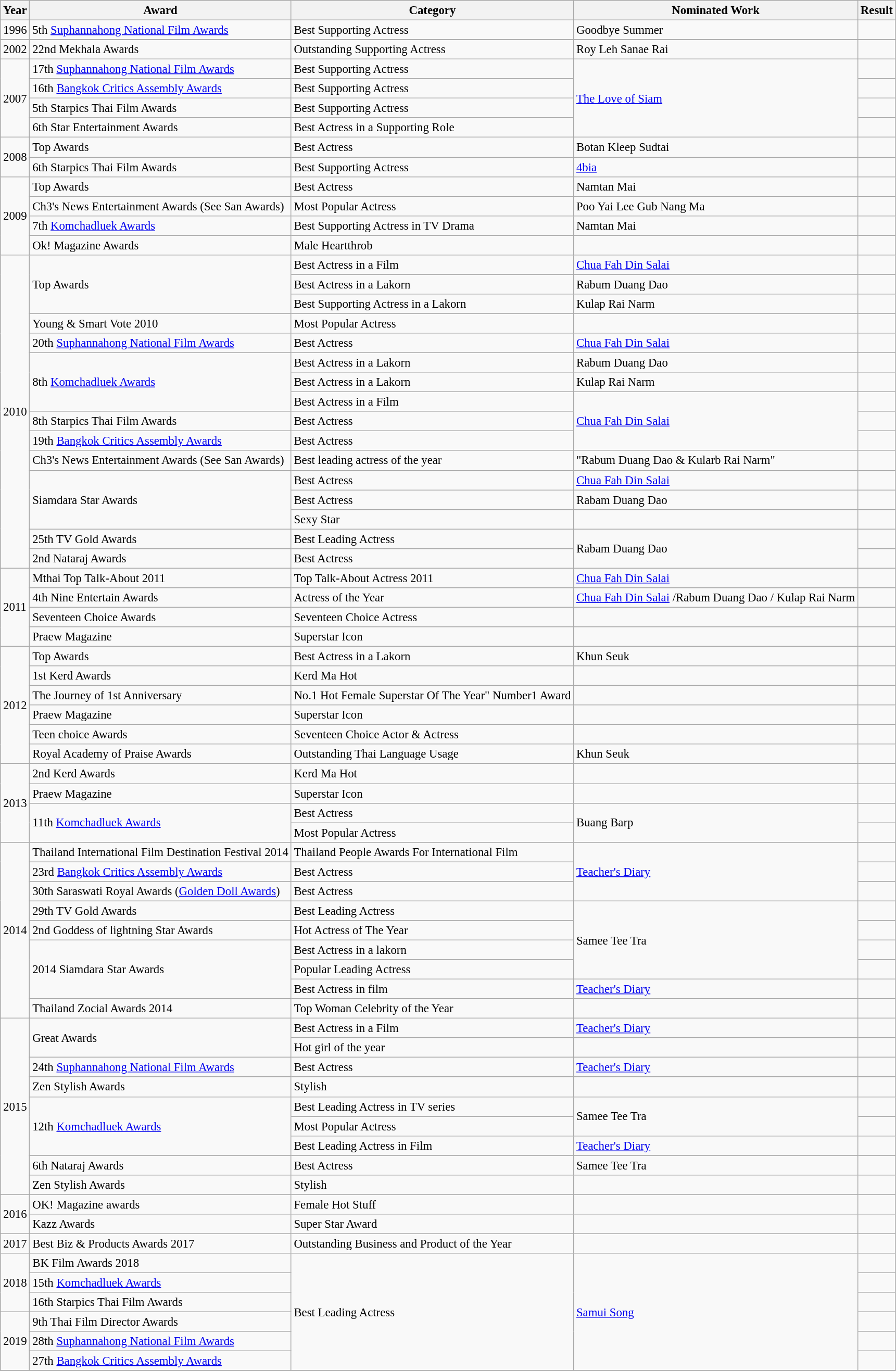<table class="wikitable" style="font-size: 95%;">
<tr>
<th>Year</th>
<th>Award</th>
<th>Category</th>
<th>Nominated Work</th>
<th>Result</th>
</tr>
<tr>
<td>1996</td>
<td>5th <a href='#'>Suphannahong National Film Awards</a></td>
<td>Best Supporting Actress</td>
<td>Goodbye Summer</td>
<td></td>
</tr>
<tr>
</tr>
<tr>
<td>2002</td>
<td>22nd Mekhala Awards</td>
<td>Outstanding Supporting Actress</td>
<td>Roy Leh Sanae Rai</td>
<td></td>
</tr>
<tr>
<td rowspan="4">2007</td>
<td>17th <a href='#'>Suphannahong National Film Awards</a></td>
<td>Best Supporting Actress</td>
<td rowspan="4"><a href='#'>The Love of Siam</a></td>
<td></td>
</tr>
<tr>
<td>16th <a href='#'>Bangkok Critics Assembly Awards</a></td>
<td>Best Supporting Actress</td>
<td></td>
</tr>
<tr>
<td>5th Starpics Thai Film Awards</td>
<td>Best Supporting Actress</td>
<td></td>
</tr>
<tr>
<td>6th Star Entertainment Awards</td>
<td>Best Actress in a Supporting Role</td>
<td></td>
</tr>
<tr>
<td rowspan="2">2008</td>
<td>Top Awards</td>
<td>Best Actress</td>
<td>Botan Kleep Sudtai</td>
<td></td>
</tr>
<tr>
<td>6th Starpics Thai Film Awards</td>
<td>Best Supporting Actress</td>
<td><a href='#'>4bia</a></td>
<td></td>
</tr>
<tr>
<td rowspan="4">2009</td>
<td>Top Awards</td>
<td>Best Actress</td>
<td>Namtan Mai</td>
<td></td>
</tr>
<tr>
<td>Ch3's News Entertainment Awards (See San Awards)</td>
<td>Most Popular Actress</td>
<td>Poo Yai Lee Gub Nang Ma</td>
<td></td>
</tr>
<tr>
<td>7th <a href='#'>Komchadluek Awards</a></td>
<td>Best Supporting Actress in TV Drama</td>
<td>Namtan Mai</td>
<td></td>
</tr>
<tr>
<td>Ok! Magazine Awards</td>
<td>Male Heartthrob</td>
<td></td>
<td></td>
</tr>
<tr>
<td rowspan="16">2010</td>
<td rowspan="3">Top Awards</td>
<td>Best Actress in a Film</td>
<td><a href='#'>Chua Fah Din Salai</a></td>
<td></td>
</tr>
<tr>
<td>Best Actress in a Lakorn</td>
<td>Rabum Duang Dao</td>
<td></td>
</tr>
<tr>
<td>Best Supporting Actress in a Lakorn</td>
<td>Kulap Rai Narm</td>
<td></td>
</tr>
<tr>
<td>Young & Smart Vote 2010</td>
<td>Most Popular Actress</td>
<td></td>
<td></td>
</tr>
<tr>
<td>20th <a href='#'>Suphannahong National Film Awards</a></td>
<td>Best Actress</td>
<td><a href='#'>Chua Fah Din Salai</a></td>
<td></td>
</tr>
<tr>
<td rowspan="3">8th <a href='#'>Komchadluek Awards</a></td>
<td>Best Actress in a Lakorn</td>
<td>Rabum Duang Dao</td>
<td></td>
</tr>
<tr>
<td>Best Actress in a Lakorn</td>
<td>Kulap Rai Narm</td>
<td></td>
</tr>
<tr>
<td>Best Actress in a Film</td>
<td rowspan="3"><a href='#'>Chua Fah Din Salai</a></td>
<td></td>
</tr>
<tr>
<td>8th Starpics Thai Film Awards</td>
<td>Best Actress</td>
<td></td>
</tr>
<tr>
<td>19th <a href='#'>Bangkok Critics Assembly Awards</a></td>
<td>Best Actress</td>
<td></td>
</tr>
<tr>
<td>Ch3's News Entertainment Awards (See San Awards)</td>
<td>Best leading actress of the year</td>
<td>"Rabum Duang Dao & Kularb Rai Narm"</td>
<td></td>
</tr>
<tr>
<td rowspan="3">Siamdara Star Awards</td>
<td>Best Actress</td>
<td><a href='#'>Chua Fah Din Salai</a></td>
<td></td>
</tr>
<tr>
<td>Best Actress</td>
<td>Rabam Duang Dao</td>
<td></td>
</tr>
<tr>
<td>Sexy Star</td>
<td></td>
<td></td>
</tr>
<tr>
<td>25th TV Gold Awards</td>
<td>Best Leading Actress</td>
<td rowspan="2">Rabam Duang Dao</td>
<td></td>
</tr>
<tr>
<td>2nd Nataraj Awards</td>
<td>Best Actress</td>
<td></td>
</tr>
<tr>
<td rowspan="4">2011</td>
<td>Mthai Top Talk-About 2011</td>
<td>Top Talk-About Actress 2011</td>
<td><a href='#'>Chua Fah Din Salai</a></td>
<td></td>
</tr>
<tr>
<td>4th Nine Entertain Awards</td>
<td>Actress of the Year</td>
<td><a href='#'>Chua Fah Din Salai</a> /Rabum Duang Dao / Kulap Rai Narm</td>
<td></td>
</tr>
<tr>
<td>Seventeen Choice Awards</td>
<td>Seventeen Choice Actress</td>
<td></td>
<td></td>
</tr>
<tr>
<td>Praew Magazine</td>
<td>Superstar Icon</td>
<td></td>
<td></td>
</tr>
<tr>
<td rowspan="6">2012</td>
<td>Top Awards</td>
<td>Best Actress in a Lakorn</td>
<td>Khun Seuk</td>
<td></td>
</tr>
<tr>
<td>1st Kerd Awards</td>
<td>Kerd Ma Hot</td>
<td></td>
<td></td>
</tr>
<tr>
<td>The Journey of 1st Anniversary</td>
<td>No.1 Hot Female Superstar Of The Year" Number1 Award</td>
<td></td>
<td></td>
</tr>
<tr>
<td>Praew Magazine</td>
<td>Superstar Icon</td>
<td></td>
<td></td>
</tr>
<tr>
<td>Teen choice Awards</td>
<td>Seventeen Choice Actor & Actress</td>
<td></td>
<td></td>
</tr>
<tr>
<td>Royal Academy of Praise Awards</td>
<td>Outstanding Thai Language Usage</td>
<td>Khun Seuk</td>
<td></td>
</tr>
<tr>
<td rowspan="4">2013</td>
<td>2nd Kerd Awards</td>
<td>Kerd Ma Hot</td>
<td></td>
<td></td>
</tr>
<tr>
<td>Praew Magazine</td>
<td>Superstar Icon</td>
<td></td>
<td></td>
</tr>
<tr>
<td rowspan="2">11th <a href='#'>Komchadluek Awards</a></td>
<td>Best Actress</td>
<td rowspan="2">Buang Barp</td>
<td></td>
</tr>
<tr>
<td>Most Popular Actress</td>
<td></td>
</tr>
<tr>
<td rowspan="9">2014</td>
<td>Thailand International Film Destination Festival 2014</td>
<td>Thailand People Awards For International Film</td>
<td rowspan="3"><a href='#'>Teacher's Diary</a></td>
<td></td>
</tr>
<tr>
<td>23rd <a href='#'>Bangkok Critics Assembly Awards</a></td>
<td>Best Actress</td>
<td></td>
</tr>
<tr>
<td>30th Saraswati Royal Awards (<a href='#'>Golden Doll Awards</a>)</td>
<td>Best Actress</td>
<td></td>
</tr>
<tr>
<td>29th TV Gold Awards</td>
<td>Best Leading Actress</td>
<td rowspan="4">Samee Tee Tra</td>
<td></td>
</tr>
<tr>
<td>2nd Goddess of lightning Star Awards</td>
<td>Hot Actress of The Year</td>
<td></td>
</tr>
<tr>
<td rowspan="3">2014 Siamdara Star Awards</td>
<td>Best Actress in a lakorn</td>
<td></td>
</tr>
<tr>
<td>Popular Leading Actress</td>
<td></td>
</tr>
<tr>
<td>Best Actress in film</td>
<td><a href='#'>Teacher's Diary</a></td>
<td></td>
</tr>
<tr>
<td>Thailand Zocial Awards 2014</td>
<td>Top Woman Celebrity of the Year</td>
<td></td>
<td></td>
</tr>
<tr>
<td rowspan="9">2015</td>
<td rowspan="2">Great Awards</td>
<td>Best Actress in a Film</td>
<td><a href='#'>Teacher's Diary</a></td>
<td></td>
</tr>
<tr>
<td>Hot girl of the year</td>
<td></td>
<td></td>
</tr>
<tr>
<td>24th <a href='#'>Suphannahong National Film Awards</a></td>
<td>Best Actress</td>
<td><a href='#'>Teacher's Diary</a></td>
<td></td>
</tr>
<tr>
<td>Zen Stylish Awards</td>
<td>Stylish</td>
<td></td>
<td></td>
</tr>
<tr>
<td rowspan="3">12th <a href='#'>Komchadluek Awards</a></td>
<td>Best Leading Actress in TV series</td>
<td rowspan="2">Samee Tee Tra</td>
<td></td>
</tr>
<tr>
<td>Most Popular Actress</td>
<td></td>
</tr>
<tr>
<td>Best Leading Actress in Film</td>
<td><a href='#'>Teacher's Diary</a></td>
<td></td>
</tr>
<tr>
<td>6th Nataraj Awards</td>
<td>Best Actress</td>
<td>Samee Tee Tra</td>
<td></td>
</tr>
<tr>
<td>Zen Stylish Awards</td>
<td>Stylish</td>
<td></td>
<td></td>
</tr>
<tr>
<td rowspan="2">2016</td>
<td>OK! Magazine awards</td>
<td>Female Hot Stuff</td>
<td></td>
<td></td>
</tr>
<tr>
<td>Kazz Awards</td>
<td>Super Star Award</td>
<td></td>
<td></td>
</tr>
<tr>
<td>2017</td>
<td>Best Biz & Products Awards 2017</td>
<td>Outstanding Business and Product of the Year</td>
<td></td>
<td></td>
</tr>
<tr>
<td rowspan="3">2018</td>
<td>BK Film Awards 2018</td>
<td rowspan="6">Best Leading Actress</td>
<td rowspan="6"><a href='#'>Samui Song</a></td>
<td></td>
</tr>
<tr>
<td>15th <a href='#'>Komchadluek Awards</a></td>
<td></td>
</tr>
<tr>
<td>16th Starpics Thai Film Awards</td>
<td></td>
</tr>
<tr>
<td rowspan="3">2019</td>
<td>9th Thai Film Director Awards</td>
<td></td>
</tr>
<tr>
<td>28th <a href='#'>Suphannahong National Film Awards</a></td>
<td></td>
</tr>
<tr>
<td>27th <a href='#'>Bangkok Critics Assembly Awards</a></td>
<td></td>
</tr>
<tr>
</tr>
</table>
